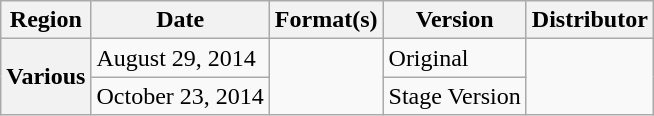<table class="wikitable plainrowheaders">
<tr>
<th>Region</th>
<th>Date</th>
<th>Format(s)</th>
<th>Version</th>
<th>Distributor</th>
</tr>
<tr>
<th scope="row" rowspan ="2">Various </th>
<td>August 29, 2014</td>
<td rowspan="2"></td>
<td>Original</td>
<td rowspan="2"></td>
</tr>
<tr>
<td>October 23, 2014</td>
<td>Stage Version</td>
</tr>
</table>
